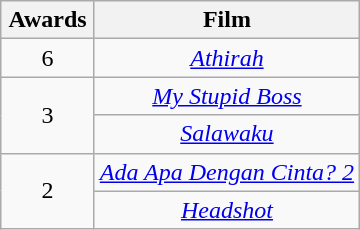<table class="wikitable plainrowheaders" style="text-align:center;">
<tr>
<th scope="col" style="width:55px;">Awards</th>
<th scope="col" style="text-align:center;">Film</th>
</tr>
<tr>
<td>6</td>
<td><em><a href='#'>Athirah</a></em></td>
</tr>
<tr>
<td rowspan="2">3</td>
<td><em><a href='#'>My Stupid Boss</a></em></td>
</tr>
<tr>
<td><em><a href='#'>Salawaku</a></em></td>
</tr>
<tr>
<td rowspan="2">2</td>
<td><em><a href='#'>Ada Apa Dengan Cinta? 2</a></em></td>
</tr>
<tr>
<td><em><a href='#'>Headshot</a></em></td>
</tr>
</table>
